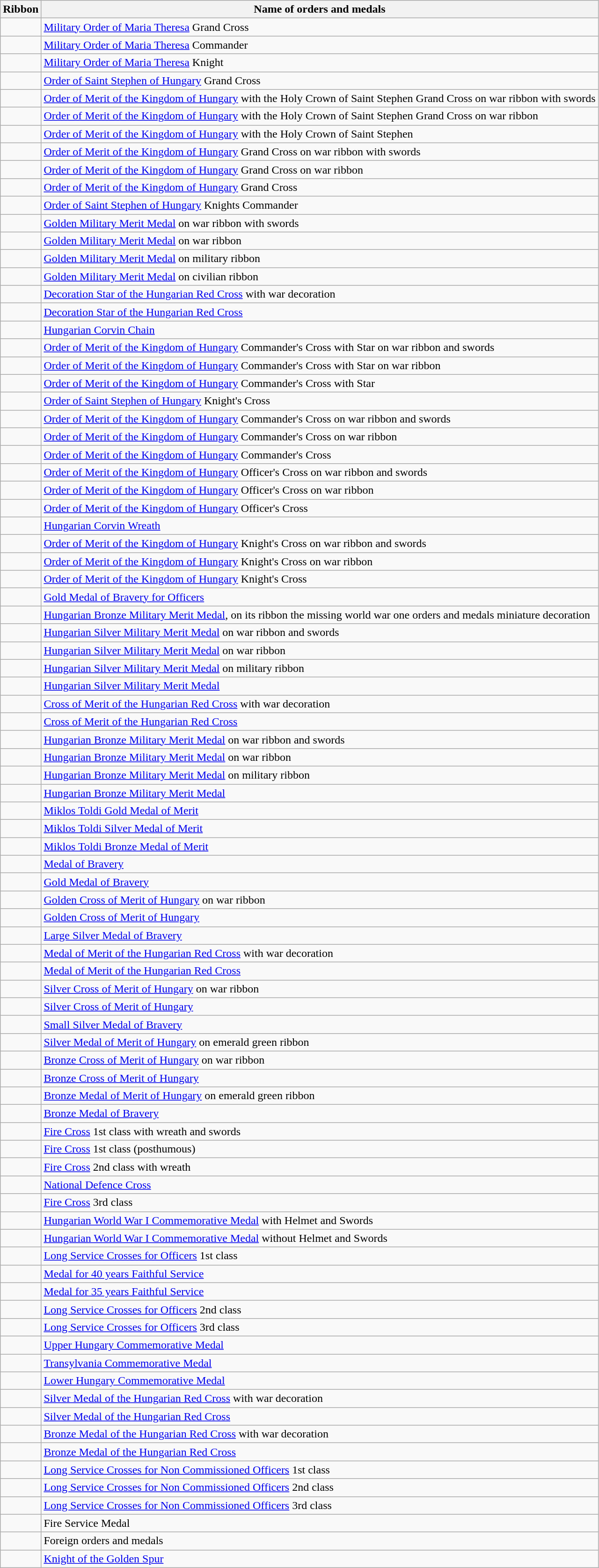<table class="wikitable">
<tr>
<th>Ribbon</th>
<th>Name of orders and medals</th>
</tr>
<tr>
<td style="text-align: center"></td>
<td><a href='#'>Military Order of Maria Theresa</a> Grand Cross</td>
</tr>
<tr>
<td style="text-align: center"></td>
<td><a href='#'>Military Order of Maria Theresa</a> Commander</td>
</tr>
<tr>
<td style="text-align: center"></td>
<td><a href='#'>Military Order of Maria Theresa</a> Knight</td>
</tr>
<tr>
<td style="text-align: center"></td>
<td><a href='#'>Order of Saint Stephen of Hungary</a> Grand Cross</td>
</tr>
<tr>
<td style="text-align: center"></td>
<td><a href='#'>Order of Merit of the Kingdom of Hungary</a> with the Holy Crown of Saint Stephen Grand Cross on war ribbon with swords</td>
</tr>
<tr>
<td style="text-align: center"></td>
<td><a href='#'>Order of Merit of the Kingdom of Hungary</a> with the Holy Crown of Saint Stephen Grand Cross on war ribbon</td>
</tr>
<tr>
<td style="text-align: center"></td>
<td><a href='#'>Order of Merit of the Kingdom of Hungary</a> with the Holy Crown of Saint Stephen</td>
</tr>
<tr>
<td style="text-align: center"></td>
<td><a href='#'>Order of Merit of the Kingdom of Hungary</a> Grand Cross on war ribbon with swords</td>
</tr>
<tr>
<td style="text-align: center"></td>
<td><a href='#'>Order of Merit of the Kingdom of Hungary</a> Grand Cross on war ribbon</td>
</tr>
<tr>
<td style="text-align: center"></td>
<td><a href='#'>Order of Merit of the Kingdom of Hungary</a> Grand Cross</td>
</tr>
<tr>
<td style="text-align: center"></td>
<td><a href='#'>Order of Saint Stephen of Hungary</a> Knights Commander</td>
</tr>
<tr>
<td style="text-align: center"></td>
<td><a href='#'>Golden Military Merit Medal</a> on war ribbon with swords</td>
</tr>
<tr>
<td style="text-align: center"></td>
<td><a href='#'>Golden Military Merit Medal</a> on war ribbon</td>
</tr>
<tr>
<td style="text-align: center"></td>
<td><a href='#'>Golden Military Merit Medal</a> on military ribbon</td>
</tr>
<tr>
<td style="text-align: center"></td>
<td><a href='#'>Golden Military Merit Medal</a> on civilian ribbon</td>
</tr>
<tr>
<td style="text-align: center"></td>
<td><a href='#'>Decoration Star of the Hungarian Red Cross</a> with war decoration</td>
</tr>
<tr>
<td style="text-align: center"></td>
<td><a href='#'>Decoration Star of the Hungarian Red Cross</a></td>
</tr>
<tr>
<td style="text-align: center"></td>
<td><a href='#'>Hungarian Corvin Chain</a></td>
</tr>
<tr>
<td style="text-align: center"></td>
<td><a href='#'>Order of Merit of the Kingdom of Hungary</a> Commander's Cross with Star on war ribbon and swords</td>
</tr>
<tr>
<td style="text-align: center"></td>
<td><a href='#'>Order of Merit of the Kingdom of Hungary</a> Commander's Cross with Star on war ribbon</td>
</tr>
<tr>
<td style="text-align: center"></td>
<td><a href='#'>Order of Merit of the Kingdom of Hungary</a> Commander's Cross with Star</td>
</tr>
<tr>
<td style="text-align: center"></td>
<td><a href='#'>Order of Saint Stephen of Hungary</a> Knight's Cross</td>
</tr>
<tr>
<td style="text-align: center"></td>
<td><a href='#'>Order of Merit of the Kingdom of Hungary</a> Commander's Cross on war ribbon and swords</td>
</tr>
<tr>
<td style="text-align: center"></td>
<td><a href='#'>Order of Merit of the Kingdom of Hungary</a> Commander's Cross on war ribbon</td>
</tr>
<tr>
<td style="text-align: center"></td>
<td><a href='#'>Order of Merit of the Kingdom of Hungary</a> Commander's Cross</td>
</tr>
<tr>
<td style="text-align: center"></td>
<td><a href='#'>Order of Merit of the Kingdom of Hungary</a> Officer's Cross on war ribbon and swords</td>
</tr>
<tr>
<td style="text-align: center"></td>
<td><a href='#'>Order of Merit of the Kingdom of Hungary</a> Officer's Cross on war ribbon</td>
</tr>
<tr>
<td style="text-align: center"></td>
<td><a href='#'>Order of Merit of the Kingdom of Hungary</a> Officer's Cross</td>
</tr>
<tr>
<td style="text-align: center"></td>
<td><a href='#'>Hungarian Corvin Wreath</a></td>
</tr>
<tr>
<td style="text-align: center"></td>
<td><a href='#'>Order of Merit of the Kingdom of Hungary</a> Knight's Cross on war ribbon and swords</td>
</tr>
<tr>
<td style="text-align: center"></td>
<td><a href='#'>Order of Merit of the Kingdom of Hungary</a> Knight's Cross on war ribbon</td>
</tr>
<tr>
<td style="text-align: center"></td>
<td><a href='#'>Order of Merit of the Kingdom of Hungary</a> Knight's Cross</td>
</tr>
<tr>
<td style="text-align: center"></td>
<td><a href='#'>Gold Medal of Bravery for Officers</a></td>
</tr>
<tr>
<td style="text-align: center"></td>
<td><a href='#'>Hungarian Bronze Military Merit Medal</a>, on its ribbon the missing world war one orders and medals miniature decoration</td>
</tr>
<tr>
<td style="text-align: center"></td>
<td><a href='#'>Hungarian Silver Military Merit Medal</a> on war ribbon and swords</td>
</tr>
<tr>
<td style="text-align: center"></td>
<td><a href='#'>Hungarian Silver Military Merit Medal</a> on war ribbon</td>
</tr>
<tr>
<td style="text-align: center"></td>
<td><a href='#'>Hungarian Silver Military Merit Medal</a> on military ribbon</td>
</tr>
<tr>
<td style="text-align: center"></td>
<td><a href='#'>Hungarian Silver Military Merit Medal</a></td>
</tr>
<tr>
<td style="text-align: center"></td>
<td><a href='#'>Cross of Merit of the Hungarian Red Cross</a> with war decoration</td>
</tr>
<tr>
<td style="text-align: center"></td>
<td><a href='#'>Cross of Merit of the Hungarian Red Cross</a></td>
</tr>
<tr>
<td style="text-align: center"></td>
<td><a href='#'>Hungarian Bronze Military Merit Medal</a> on war ribbon and swords</td>
</tr>
<tr>
<td style="text-align: center"></td>
<td><a href='#'>Hungarian Bronze Military Merit Medal</a> on war ribbon</td>
</tr>
<tr>
<td style="text-align: center"></td>
<td><a href='#'>Hungarian Bronze Military Merit Medal</a> on military ribbon</td>
</tr>
<tr>
<td style="text-align: center"></td>
<td><a href='#'>Hungarian Bronze Military Merit Medal</a></td>
</tr>
<tr>
<td style="text-align: center"></td>
<td><a href='#'>Miklos Toldi Gold Medal of Merit</a></td>
</tr>
<tr>
<td style="text-align: center"></td>
<td><a href='#'>Miklos Toldi Silver Medal of Merit</a></td>
</tr>
<tr>
<td style="text-align: center"></td>
<td><a href='#'>Miklos Toldi Bronze Medal of Merit</a></td>
</tr>
<tr>
<td style="text-align: center"></td>
<td><a href='#'>Medal of Bravery</a></td>
</tr>
<tr>
<td style="text-align: center"></td>
<td><a href='#'>Gold Medal of Bravery</a></td>
</tr>
<tr>
<td style="text-align: center"></td>
<td><a href='#'>Golden Cross of Merit of Hungary</a> on war ribbon</td>
</tr>
<tr>
<td style="text-align: center"></td>
<td><a href='#'>Golden Cross of Merit of Hungary</a></td>
</tr>
<tr>
<td style="text-align: center"></td>
<td><a href='#'>Large Silver Medal of Bravery</a></td>
</tr>
<tr>
<td style="text-align: center"></td>
<td><a href='#'>Medal of Merit of the Hungarian Red Cross</a> with war decoration</td>
</tr>
<tr>
<td style="text-align: center"></td>
<td><a href='#'>Medal of Merit of the Hungarian Red Cross</a></td>
</tr>
<tr>
<td style="text-align: center"></td>
<td><a href='#'>Silver Cross of Merit of Hungary</a> on war ribbon</td>
</tr>
<tr>
<td style="text-align: center"></td>
<td><a href='#'>Silver Cross of Merit of Hungary</a></td>
</tr>
<tr>
<td style="text-align: center"></td>
<td><a href='#'>Small Silver Medal of Bravery</a></td>
</tr>
<tr>
<td style="text-align: center"></td>
<td><a href='#'>Silver Medal of Merit of Hungary</a> on emerald green ribbon</td>
</tr>
<tr>
<td style="text-align: center"></td>
<td><a href='#'>Bronze Cross of Merit of Hungary</a> on war ribbon</td>
</tr>
<tr>
<td style="text-align: center"></td>
<td><a href='#'>Bronze Cross of Merit of Hungary</a></td>
</tr>
<tr>
<td style="text-align: center"></td>
<td><a href='#'>Bronze Medal of Merit of Hungary</a> on emerald green ribbon</td>
</tr>
<tr>
<td style="text-align: center"></td>
<td><a href='#'>Bronze Medal of Bravery</a></td>
</tr>
<tr>
<td style="text-align: center"></td>
<td><a href='#'>Fire Cross</a> 1st class with wreath and swords</td>
</tr>
<tr>
<td style="text-align: center"></td>
<td><a href='#'>Fire Cross</a> 1st class (posthumous)</td>
</tr>
<tr>
<td style="text-align: center"></td>
<td><a href='#'>Fire Cross</a> 2nd class with wreath</td>
</tr>
<tr>
<td style="text-align: center"></td>
<td><a href='#'>National Defence Cross</a></td>
</tr>
<tr>
<td style="text-align: center"></td>
<td><a href='#'>Fire Cross</a> 3rd class</td>
</tr>
<tr>
<td style="text-align: center"></td>
<td><a href='#'>Hungarian World War I Commemorative Medal</a> with Helmet and Swords</td>
</tr>
<tr>
<td style="text-align: center"></td>
<td><a href='#'>Hungarian World War I Commemorative Medal</a> without Helmet and Swords</td>
</tr>
<tr>
<td style="text-align: center"></td>
<td><a href='#'>Long Service Crosses for Officers</a> 1st class</td>
</tr>
<tr>
<td style="text-align: center"></td>
<td><a href='#'>Medal for 40 years Faithful Service</a></td>
</tr>
<tr>
<td style="text-align: center"></td>
<td><a href='#'>Medal for 35 years Faithful Service</a></td>
</tr>
<tr>
<td style="text-align: center"></td>
<td><a href='#'>Long Service Crosses for Officers</a> 2nd class</td>
</tr>
<tr>
<td style="text-align: center"></td>
<td><a href='#'>Long Service Crosses for Officers</a> 3rd class</td>
</tr>
<tr>
<td style="text-align: center"></td>
<td><a href='#'>Upper Hungary Commemorative Medal</a></td>
</tr>
<tr>
<td style="text-align: center"></td>
<td><a href='#'>Transylvania Commemorative Medal</a></td>
</tr>
<tr>
<td style="text-align: center"></td>
<td><a href='#'>Lower Hungary Commemorative Medal</a></td>
</tr>
<tr>
<td style="text-align: center"></td>
<td><a href='#'>Silver Medal of the Hungarian Red Cross</a> with war decoration</td>
</tr>
<tr>
<td style="text-align: center"></td>
<td><a href='#'>Silver Medal of the Hungarian Red Cross</a></td>
</tr>
<tr>
<td style="text-align: center"></td>
<td><a href='#'>Bronze Medal of the Hungarian Red Cross</a> with war decoration</td>
</tr>
<tr>
<td style="text-align: center"></td>
<td><a href='#'>Bronze Medal of the Hungarian Red Cross</a></td>
</tr>
<tr>
<td style="text-align: center"></td>
<td><a href='#'>Long Service Crosses for Non Commissioned Officers</a> 1st class</td>
</tr>
<tr>
<td style="text-align: center"></td>
<td><a href='#'>Long Service Crosses for Non Commissioned Officers</a> 2nd class</td>
</tr>
<tr>
<td style="text-align: center"></td>
<td><a href='#'>Long Service Crosses for Non Commissioned Officers</a> 3rd class</td>
</tr>
<tr>
<td style="text-align: center"></td>
<td>Fire Service Medal</td>
</tr>
<tr>
<td style="text-align: center"></td>
<td>Foreign orders and medals</td>
</tr>
<tr>
<td style="text-align: center"></td>
<td><a href='#'>Knight of the Golden Spur</a></td>
</tr>
</table>
